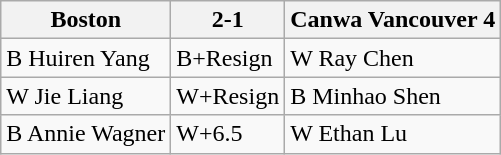<table class="wikitable">
<tr>
<th>Boston</th>
<th>2-1</th>
<th>Canwa Vancouver 4</th>
</tr>
<tr>
<td>B Huiren Yang</td>
<td>B+Resign</td>
<td>W Ray Chen</td>
</tr>
<tr>
<td>W Jie Liang</td>
<td>W+Resign</td>
<td>B Minhao Shen</td>
</tr>
<tr>
<td>B Annie Wagner</td>
<td>W+6.5</td>
<td>W Ethan Lu</td>
</tr>
</table>
